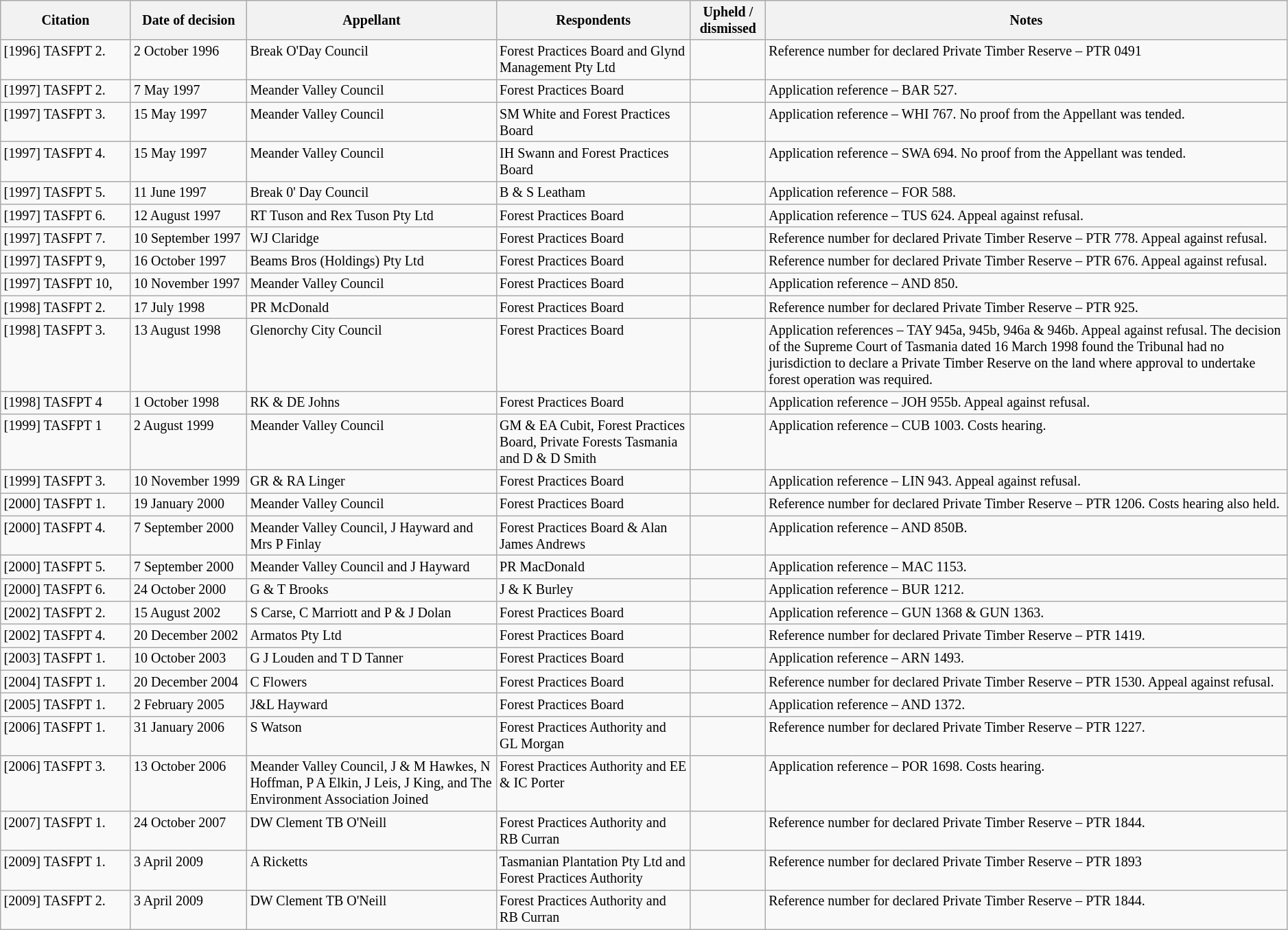<table class="wikitable sortable" style=font-size:smaller; line-height:2>
<tr>
<th style="width: 9em;">Citation</th>
<th style="width: 8em;">Date of decision</th>
<th>Appellant</th>
<th>Respondents</th>
<th style="width: 5em;">Upheld / dismissed</th>
<th>Notes</th>
</tr>
<tr style="vertical-align: top;">
<td>[1996] TASFPT 2.</td>
<td>2 October 1996</td>
<td>Break O'Day Council</td>
<td>Forest Practices Board and Glynd Management Pty Ltd</td>
<td></td>
<td>Reference number for declared Private Timber Reserve – PTR 0491</td>
</tr>
<tr style="vertical-align: top;">
<td>[1997] TASFPT 2.</td>
<td>7 May 1997</td>
<td>Meander Valley Council</td>
<td>Forest Practices Board</td>
<td></td>
<td>Application reference – BAR 527.</td>
</tr>
<tr style="vertical-align: top;">
<td>[1997] TASFPT 3.</td>
<td>15 May 1997</td>
<td>Meander Valley Council</td>
<td>SM White and Forest Practices Board</td>
<td></td>
<td>Application reference – WHI 767. No proof from the Appellant was tended.</td>
</tr>
<tr style="vertical-align: top;">
<td>[1997] TASFPT 4.</td>
<td>15 May 1997</td>
<td>Meander Valley Council</td>
<td>IH Swann and Forest Practices Board</td>
<td></td>
<td>Application reference – SWA 694. No proof from the Appellant was tended.</td>
</tr>
<tr style="vertical-align: top;">
<td>[1997] TASFPT 5.</td>
<td>11 June 1997</td>
<td>Break 0' Day Council</td>
<td>B & S Leatham</td>
<td></td>
<td>Application reference – FOR 588.</td>
</tr>
<tr style="vertical-align: top;">
<td>[1997] TASFPT 6.</td>
<td>12 August 1997</td>
<td>RT Tuson and Rex Tuson Pty Ltd</td>
<td>Forest Practices Board</td>
<td></td>
<td>Application reference – TUS 624. Appeal against refusal.</td>
</tr>
<tr style="vertical-align: top;">
<td>[1997] TASFPT 7.</td>
<td>10 September 1997</td>
<td>WJ Claridge</td>
<td>Forest Practices Board</td>
<td></td>
<td>Reference number for declared Private Timber Reserve – PTR 778. Appeal against refusal.</td>
</tr>
<tr style="vertical-align: top;">
<td>[1997] TASFPT 9,</td>
<td>16 October 1997</td>
<td>Beams Bros (Holdings) Pty Ltd</td>
<td>Forest Practices Board</td>
<td></td>
<td>Reference number for declared Private Timber Reserve – PTR 676. Appeal against refusal.</td>
</tr>
<tr style="vertical-align: top;">
<td>[1997] TASFPT 10,</td>
<td>10 November 1997</td>
<td>Meander Valley Council</td>
<td>Forest Practices Board</td>
<td></td>
<td>Application reference – AND 850.</td>
</tr>
<tr style="vertical-align: top;">
<td>[1998] TASFPT 2.</td>
<td>17 July 1998</td>
<td>PR McDonald</td>
<td>Forest Practices Board</td>
<td></td>
<td>Reference number for declared Private Timber Reserve – PTR 925.</td>
</tr>
<tr style="vertical-align: top;">
<td>[1998] TASFPT 3.</td>
<td>13 August 1998</td>
<td>Glenorchy City Council</td>
<td>Forest Practices Board</td>
<td></td>
<td>Application references – TAY 945a, 945b, 946a & 946b. Appeal against refusal. The decision of the Supreme Court of Tasmania dated 16 March 1998 found the Tribunal had no jurisdiction to declare a Private Timber Reserve on the land where approval to undertake forest operation was required.</td>
</tr>
<tr style="vertical-align: top;">
<td>[1998] TASFPT 4</td>
<td>1 October 1998</td>
<td>RK & DE Johns</td>
<td>Forest Practices Board</td>
<td></td>
<td>Application reference – JOH 955b. Appeal against refusal.</td>
</tr>
<tr style="vertical-align: top;">
<td>[1999] TASFPT 1</td>
<td>2 August 1999</td>
<td>Meander Valley Council</td>
<td>GM & EA Cubit, Forest Practices Board, Private Forests Tasmania and D & D Smith</td>
<td></td>
<td>Application reference – CUB 1003.  Costs hearing.</td>
</tr>
<tr style="vertical-align: top;">
<td>[1999] TASFPT 3.</td>
<td>10 November 1999</td>
<td>GR & RA Linger</td>
<td>Forest Practices Board</td>
<td></td>
<td>Application reference – LIN 943. Appeal against refusal.</td>
</tr>
<tr style="vertical-align: top;">
<td>[2000] TASFPT 1.</td>
<td>19 January 2000</td>
<td>Meander Valley Council</td>
<td>Forest Practices Board</td>
<td></td>
<td>Reference number for declared Private Timber Reserve – PTR 1206. Costs hearing also held.</td>
</tr>
<tr style="vertical-align: top;">
<td>[2000] TASFPT 4.</td>
<td>7 September 2000</td>
<td>Meander Valley Council, J Hayward and Mrs P Finlay</td>
<td>Forest Practices Board & Alan James Andrews</td>
<td></td>
<td>Application reference – AND 850B.</td>
</tr>
<tr style="vertical-align: top;">
<td>[2000] TASFPT 5.</td>
<td>7 September 2000</td>
<td>Meander Valley Council and J Hayward</td>
<td>PR MacDonald</td>
<td></td>
<td>Application reference – MAC 1153.</td>
</tr>
<tr style="vertical-align: top;">
<td>[2000] TASFPT 6.</td>
<td>24 October 2000</td>
<td>G & T Brooks</td>
<td>J & K Burley</td>
<td></td>
<td>Application reference – BUR 1212.</td>
</tr>
<tr style="vertical-align: top;">
<td>[2002] TASFPT 2.</td>
<td>15 August 2002</td>
<td>S Carse, C Marriott and P & J Dolan</td>
<td>Forest Practices Board</td>
<td></td>
<td>Application reference – GUN 1368 & GUN 1363.</td>
</tr>
<tr style="vertical-align: top;">
<td>[2002] TASFPT 4.</td>
<td>20 December 2002</td>
<td>Armatos Pty Ltd</td>
<td>Forest Practices Board</td>
<td></td>
<td>Reference number for declared Private Timber Reserve – PTR 1419.</td>
</tr>
<tr style="vertical-align: top;">
<td>[2003] TASFPT 1.</td>
<td>10 October 2003</td>
<td>G J Louden and T D Tanner</td>
<td>Forest Practices Board</td>
<td></td>
<td>Application reference – ARN 1493.</td>
</tr>
<tr style="vertical-align: top;">
<td>[2004] TASFPT 1.</td>
<td>20 December 2004</td>
<td>C Flowers</td>
<td>Forest Practices Board</td>
<td></td>
<td>Reference number for declared Private Timber Reserve – PTR 1530. Appeal against refusal.</td>
</tr>
<tr style="vertical-align: top;">
<td>[2005] TASFPT 1.</td>
<td>2 February 2005</td>
<td>J&L Hayward</td>
<td>Forest Practices Board</td>
<td></td>
<td>Application reference – AND 1372.</td>
</tr>
<tr style="vertical-align: top;">
<td>[2006] TASFPT 1.</td>
<td>31 January 2006</td>
<td>S Watson</td>
<td>Forest Practices Authority and GL Morgan</td>
<td></td>
<td>Reference number for declared Private Timber Reserve – PTR 1227.</td>
</tr>
<tr style="vertical-align: top;">
<td>[2006] TASFPT 3.</td>
<td>13 October 2006</td>
<td>Meander Valley Council, J & M Hawkes, N Hoffman, P A Elkin, J Leis, J King, and The Environment Association Joined</td>
<td>Forest Practices Authority and EE & IC Porter</td>
<td></td>
<td>Application reference – POR 1698.  Costs hearing.</td>
</tr>
<tr style="vertical-align: top;">
<td>[2007] TASFPT 1.</td>
<td>24 October 2007</td>
<td>DW Clement  TB O'Neill</td>
<td>Forest Practices Authority and RB Curran</td>
<td></td>
<td>Reference number for declared Private Timber Reserve – PTR 1844.</td>
</tr>
<tr style="vertical-align: top;">
<td>[2009] TASFPT 1.</td>
<td>3 April 2009</td>
<td>A Ricketts</td>
<td>Tasmanian Plantation Pty Ltd and Forest Practices Authority</td>
<td></td>
<td>Reference number for declared Private Timber Reserve – PTR 1893</td>
</tr>
<tr style="vertical-align: top;">
<td>[2009] TASFPT 2.</td>
<td>3 April 2009</td>
<td>DW Clement  TB O'Neill</td>
<td>Forest Practices Authority and RB Curran</td>
<td></td>
<td>Reference number for declared Private Timber Reserve – PTR 1844.</td>
</tr>
</table>
